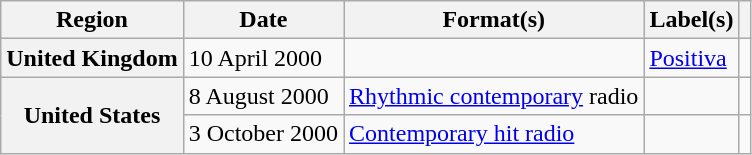<table class="wikitable plainrowheaders">
<tr>
<th scope="col">Region</th>
<th scope="col">Date</th>
<th scope="col">Format(s)</th>
<th scope="col">Label(s)</th>
<th scope="col"></th>
</tr>
<tr>
<th scope="row">United Kingdom</th>
<td>10 April 2000</td>
<td></td>
<td><a href='#'>Positiva</a></td>
<td align="center"></td>
</tr>
<tr>
<th scope="row" rowspan="2">United States</th>
<td>8 August 2000</td>
<td><a href='#'>Rhythmic contemporary</a> radio</td>
<td></td>
<td align="center"></td>
</tr>
<tr>
<td>3 October 2000</td>
<td><a href='#'>Contemporary hit radio</a></td>
<td></td>
<td align="center"></td>
</tr>
</table>
